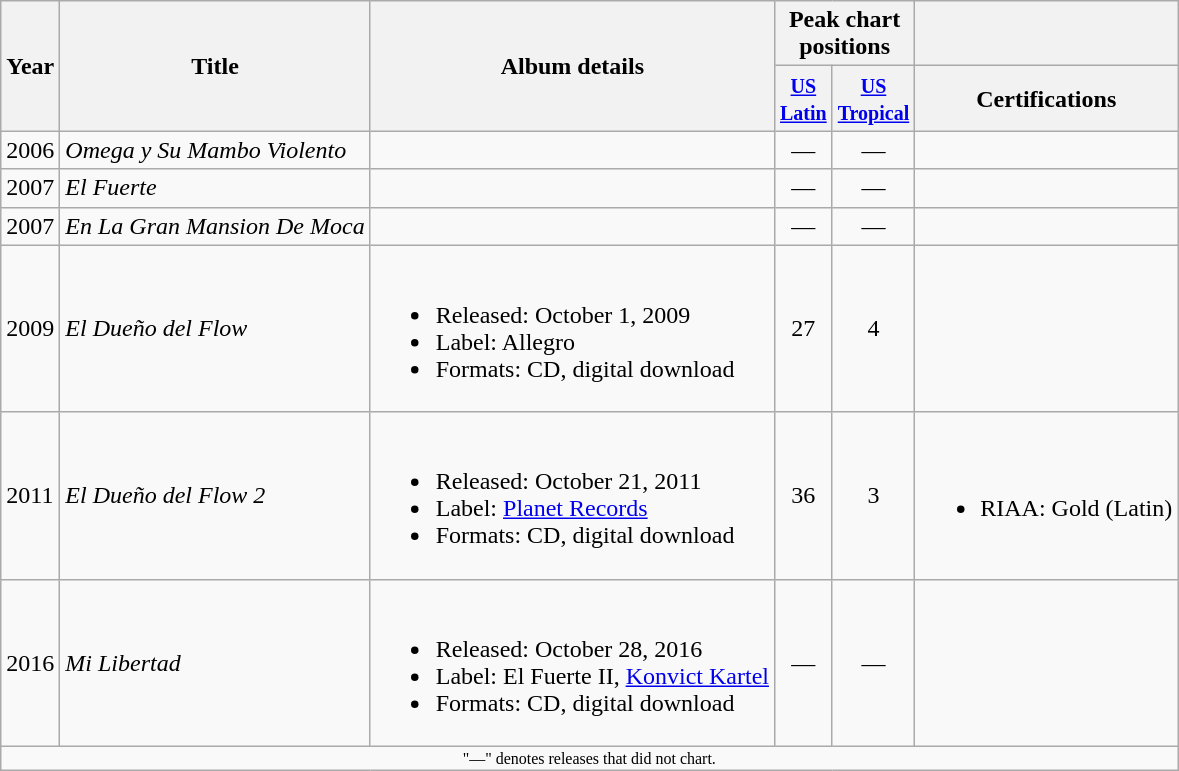<table class="wikitable">
<tr>
<th rowspan="2">Year</th>
<th rowspan="2">Title</th>
<th rowspan="2">Album details</th>
<th colspan="2">Peak chart positions</th>
<th></th>
</tr>
<tr>
<th width="30"><small><a href='#'>US<br>Latin</a></small><br></th>
<th width="30"><small><a href='#'>US<br>Tropical</a></small><br></th>
<th>Certifications</th>
</tr>
<tr>
<td>2006</td>
<td><em>Omega y Su Mambo Violento</em></td>
<td></td>
<td align="center">—</td>
<td align="center">—</td>
<td></td>
</tr>
<tr>
<td>2007</td>
<td><em>El Fuerte</em></td>
<td></td>
<td align="center">—</td>
<td align="center">—</td>
<td></td>
</tr>
<tr>
<td>2007</td>
<td><em>En La Gran Mansion De Moca</em></td>
<td></td>
<td align="center">—</td>
<td align="center">—</td>
<td></td>
</tr>
<tr>
<td>2009</td>
<td><em>El Dueño del Flow</em></td>
<td><br><ul><li>Released: October 1, 2009</li><li>Label: Allegro</li><li>Formats: CD, digital download</li></ul></td>
<td align="center">27</td>
<td align="center">4</td>
<td></td>
</tr>
<tr>
<td>2011</td>
<td><em>El Dueño del Flow 2</em></td>
<td><br><ul><li>Released: October 21, 2011</li><li>Label: <a href='#'>Planet Records</a></li><li>Formats: CD, digital download</li></ul></td>
<td align="center">36</td>
<td align="center">3</td>
<td><br><ul><li>RIAA: Gold (Latin)</li></ul></td>
</tr>
<tr>
<td>2016</td>
<td><em>Mi Libertad</em></td>
<td><br><ul><li>Released: October 28, 2016</li><li>Label: El Fuerte II, <a href='#'>Konvict Kartel</a></li><li>Formats: CD, digital download</li></ul></td>
<td align="center">—</td>
<td align="center">—</td>
<td></td>
</tr>
<tr>
<td colspan="7" style="text-align:center; font-size:8pt;">"—" denotes releases that did not chart.</td>
</tr>
</table>
